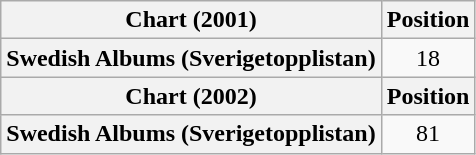<table class="wikitable plainrowheaders" style="text-align:center">
<tr>
<th scope="col">Chart (2001)</th>
<th scope="col">Position</th>
</tr>
<tr>
<th scope="row">Swedish Albums (Sverigetopplistan)</th>
<td>18</td>
</tr>
<tr>
<th scope="col">Chart (2002)</th>
<th scope="col">Position</th>
</tr>
<tr>
<th scope="row">Swedish Albums (Sverigetopplistan)</th>
<td>81</td>
</tr>
</table>
